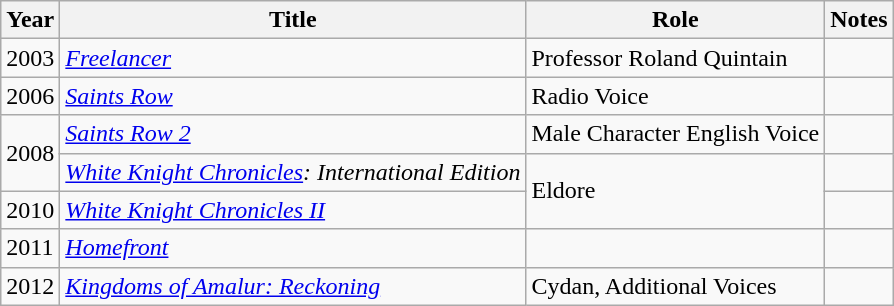<table class="wikitable sortable">
<tr>
<th style="">Year</th>
<th style="">Title</th>
<th style="">Role</th>
<th style="">Notes</th>
</tr>
<tr>
<td>2003</td>
<td><em><a href='#'>Freelancer</a></em></td>
<td>Professor Roland Quintain</td>
<td></td>
</tr>
<tr>
<td>2006</td>
<td><em><a href='#'>Saints Row</a></em></td>
<td>Radio Voice</td>
<td></td>
</tr>
<tr>
<td rowspan=2>2008</td>
<td><em><a href='#'>Saints Row 2</a></em></td>
<td>Male Character English Voice</td>
<td></td>
</tr>
<tr>
<td><em><a href='#'>White Knight Chronicles</a>: International Edition</em></td>
<td rowspan=2>Eldore</td>
<td></td>
</tr>
<tr>
<td>2010</td>
<td><em><a href='#'>White Knight Chronicles II</a></em></td>
<td></td>
</tr>
<tr>
<td>2011</td>
<td><em><a href='#'>Homefront</a></em></td>
<td></td>
<td></td>
</tr>
<tr>
<td>2012</td>
<td><em><a href='#'>Kingdoms of Amalur: Reckoning</a></em></td>
<td>Cydan, Additional Voices</td>
<td></td>
</tr>
</table>
